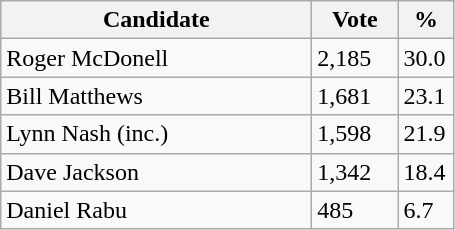<table class="wikitable">
<tr>
<th bgcolor="#DDDDFF" width="200px">Candidate</th>
<th bgcolor="#DDDDFF" width="50px">Vote</th>
<th bgcolor="#DDDDFF" width="30px">%</th>
</tr>
<tr>
<td>Roger McDonell</td>
<td>2,185</td>
<td>30.0</td>
</tr>
<tr>
<td>Bill Matthews</td>
<td>1,681</td>
<td>23.1</td>
</tr>
<tr>
<td>Lynn Nash (inc.)</td>
<td>1,598</td>
<td>21.9</td>
</tr>
<tr>
<td>Dave Jackson</td>
<td>1,342</td>
<td>18.4</td>
</tr>
<tr>
<td>Daniel Rabu</td>
<td>485</td>
<td>6.7</td>
</tr>
</table>
